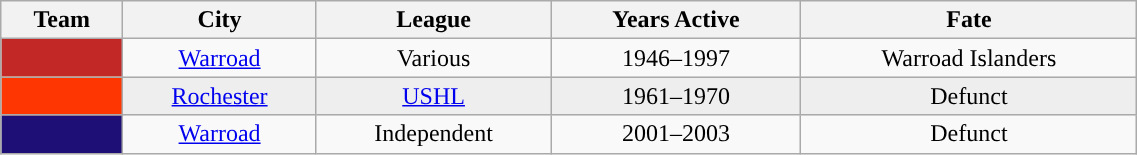<table class="wikitable sortable" width="60%">
<tr>
<th>Team</th>
<th>City</th>
<th>League</th>
<th>Years Active</th>
<th>Fate</th>
</tr>
<tr align=center>
<td style="color:white; background:#c12826; "><strong><a href='#'></a></strong></td>
<td><a href='#'>Warroad</a></td>
<td>Various</td>
<td>1946–1997</td>
<td>Warroad Islanders</td>
</tr>
<tr align=center bgcolor=eeeeee>
<td style="color:white; background:#fe3601; "><strong><a href='#'></a></strong></td>
<td><a href='#'>Rochester</a></td>
<td><a href='#'>USHL</a></td>
<td>1961–1970</td>
<td>Defunct</td>
</tr>
<tr align=center>
<td style="color:white; background:#1e0f76; "><strong><a href='#'></a></strong></td>
<td><a href='#'>Warroad</a></td>
<td>Independent</td>
<td>2001–2003</td>
<td>Defunct</td>
</tr>
</table>
